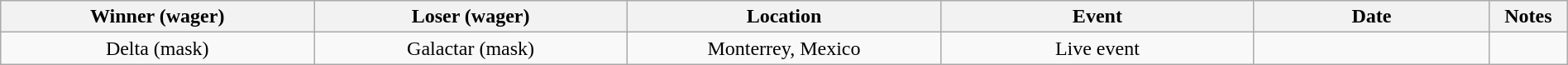<table class="wikitable sortable" width=100%  style="text-align: center">
<tr>
<th width=20% scope="col">Winner (wager)</th>
<th width=20% scope="col">Loser (wager)</th>
<th width=20% scope="col">Location</th>
<th width=20% scope="col">Event</th>
<th width=15% scope="col">Date</th>
<th class="unsortable" width=5% scope="col">Notes</th>
</tr>
<tr>
<td>Delta (mask)</td>
<td>Galactar (mask)</td>
<td>Monterrey, Mexico</td>
<td>Live event</td>
<td></td>
<td></td>
</tr>
</table>
